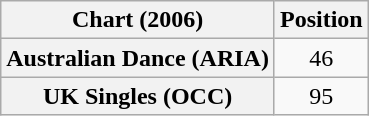<table class="wikitable sortable plainrowheaders" style="text-align:center">
<tr>
<th>Chart (2006)</th>
<th>Position</th>
</tr>
<tr>
<th scope="row">Australian Dance (ARIA)</th>
<td>46</td>
</tr>
<tr>
<th scope="row">UK Singles (OCC)</th>
<td>95</td>
</tr>
</table>
